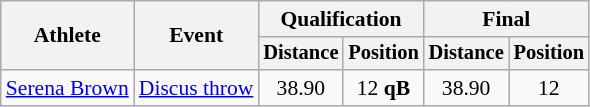<table class=wikitable style="font-size:90%">
<tr>
<th rowspan=2>Athlete</th>
<th rowspan=2>Event</th>
<th colspan=2>Qualification</th>
<th colspan=2>Final</th>
</tr>
<tr style="font-size:95%">
<th>Distance</th>
<th>Position</th>
<th>Distance</th>
<th>Position</th>
</tr>
<tr align=center>
<td align=left><a href='#'>Serena Brown</a></td>
<td align=left><a href='#'>Discus throw</a></td>
<td>38.90</td>
<td>12 <strong>qB</strong></td>
<td>38.90</td>
<td>12</td>
</tr>
</table>
